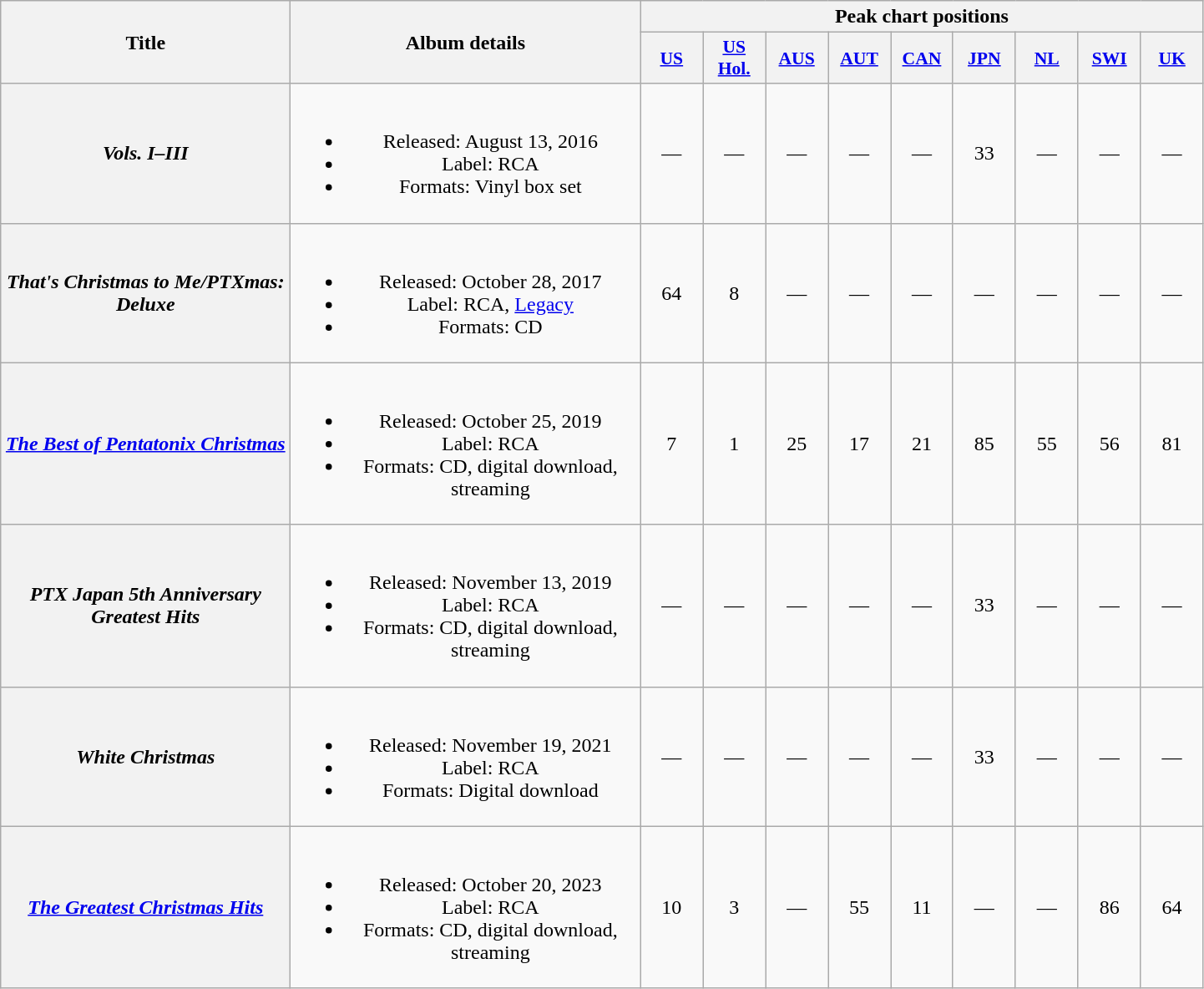<table class="wikitable plainrowheaders" style="text-align:center;">
<tr>
<th scope="col" rowspan="2" style="width:14em;">Title</th>
<th scope="col" rowspan="2" style="width:17em;">Album details</th>
<th scope="col" colspan="9">Peak chart positions</th>
</tr>
<tr>
<th scope="col" style="width:3em;font-size:90%;"><a href='#'>US</a><br></th>
<th scope="col" style="width:3em;font-size:90%;"><a href='#'>US<br>Hol.</a><br></th>
<th scope="col" style="width:3em;font-size:90%;"><a href='#'>AUS</a><br></th>
<th scope="col" style="width:3em;font-size:90%;"><a href='#'>AUT</a><br></th>
<th scope="col" style="width:3em;font-size:90%;"><a href='#'>CAN</a><br></th>
<th scope="col" style="width:3em;font-size:90%;"><a href='#'>JPN</a><br></th>
<th scope="col" style="width:3em;font-size:90%;"><a href='#'>NL</a><br></th>
<th scope="col" style="width:3em;font-size:90%;"><a href='#'>SWI</a><br></th>
<th scope="col" style="width:3em;font-size:90%;"><a href='#'>UK</a><br></th>
</tr>
<tr>
<th scope="row"><em>Vols. I–III</em></th>
<td><br><ul><li>Released: August 13, 2016</li><li>Label: RCA</li><li>Formats: Vinyl box set</li></ul></td>
<td>—</td>
<td>—</td>
<td>—</td>
<td>—</td>
<td>—</td>
<td>33</td>
<td>—</td>
<td>—</td>
<td>—</td>
</tr>
<tr>
<th scope="row"><em>That's Christmas to Me/PTXmas: Deluxe</em></th>
<td><br><ul><li>Released: October 28, 2017</li><li>Label: RCA, <a href='#'>Legacy</a></li><li>Formats: CD</li></ul></td>
<td>64</td>
<td>8</td>
<td>—</td>
<td>—</td>
<td>—</td>
<td>—</td>
<td>—</td>
<td>—</td>
<td>—</td>
</tr>
<tr>
<th scope="row"><em><a href='#'>The Best of Pentatonix Christmas</a></em></th>
<td><br><ul><li>Released: October 25, 2019</li><li>Label: RCA</li><li>Formats: CD, digital download, streaming</li></ul></td>
<td>7</td>
<td>1</td>
<td>25</td>
<td>17</td>
<td>21</td>
<td>85</td>
<td>55</td>
<td>56</td>
<td>81</td>
</tr>
<tr>
<th scope="row"><em>PTX Japan 5th Anniversary Greatest Hits</em></th>
<td><br><ul><li>Released: November 13, 2019</li><li>Label: RCA</li><li>Formats: CD, digital download, streaming</li></ul></td>
<td>—</td>
<td>—</td>
<td>—</td>
<td>—</td>
<td>—</td>
<td>33</td>
<td>—</td>
<td>—</td>
<td>—</td>
</tr>
<tr>
<th scope="row"><em>White Christmas</em></th>
<td><br><ul><li>Released: November 19, 2021</li><li>Label: RCA</li><li>Formats: Digital download</li></ul></td>
<td>—</td>
<td>—</td>
<td>—</td>
<td>—</td>
<td>—</td>
<td>33</td>
<td>—</td>
<td>—</td>
<td>—</td>
</tr>
<tr>
<th scope="row"><em><a href='#'>The Greatest Christmas Hits</a></em></th>
<td><br><ul><li>Released: October 20, 2023</li><li>Label: RCA</li><li>Formats: CD, digital download, streaming</li></ul></td>
<td>10</td>
<td>3</td>
<td>—</td>
<td>55</td>
<td>11</td>
<td>—</td>
<td>—</td>
<td>86</td>
<td>64</td>
</tr>
</table>
